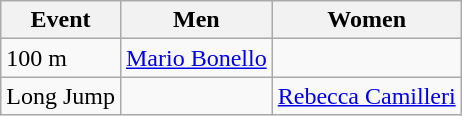<table class=wikitable style="font-size:100%">
<tr>
<th>Event</th>
<th>Men</th>
<th>Women</th>
</tr>
<tr>
<td>100 m</td>
<td><a href='#'>Mario Bonello</a></td>
<td></td>
</tr>
<tr>
<td>Long Jump</td>
<td></td>
<td><a href='#'>Rebecca Camilleri</a></td>
</tr>
</table>
